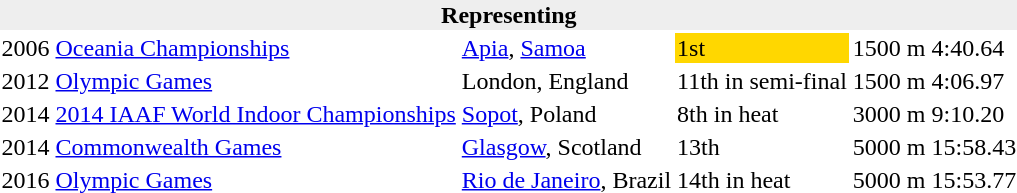<table>
<tr>
<th bgcolor="#eeeeee" colspan="6">Representing </th>
</tr>
<tr>
<td>2006</td>
<td><a href='#'>Oceania Championships</a></td>
<td><a href='#'>Apia</a>, <a href='#'>Samoa</a></td>
<td bgcolor=gold>1st</td>
<td>1500 m</td>
<td>4:40.64</td>
</tr>
<tr>
<td>2012</td>
<td><a href='#'>Olympic Games</a></td>
<td>London, England</td>
<td bgcolor=>11th in semi-final</td>
<td>1500 m</td>
<td>4:06.97</td>
</tr>
<tr>
<td>2014</td>
<td><a href='#'>2014 IAAF World Indoor Championships</a></td>
<td><a href='#'>Sopot</a>, Poland</td>
<td bgcolor=>8th in heat</td>
<td>3000 m</td>
<td>9:10.20</td>
</tr>
<tr>
<td>2014</td>
<td><a href='#'>Commonwealth Games</a></td>
<td><a href='#'>Glasgow</a>, Scotland</td>
<td bgcolor=>13th</td>
<td>5000 m</td>
<td>15:58.43</td>
</tr>
<tr>
<td>2016</td>
<td><a href='#'>Olympic Games</a></td>
<td><a href='#'>Rio de Janeiro</a>, Brazil</td>
<td bgcolor=>14th in heat</td>
<td>5000 m</td>
<td>15:53.77</td>
</tr>
</table>
